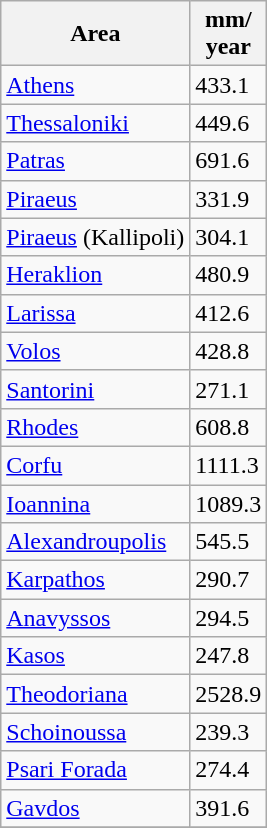<table class="wikitable sortable plainrowheaders">
<tr>
<th>Area</th>
<th>mm/<br>year</th>
</tr>
<tr>
<td><a href='#'>Athens</a></td>
<td>433.1</td>
</tr>
<tr>
<td><a href='#'>Thessaloniki</a></td>
<td>449.6</td>
</tr>
<tr>
<td><a href='#'>Patras</a></td>
<td>691.6</td>
</tr>
<tr>
<td><a href='#'>Piraeus</a></td>
<td>331.9</td>
</tr>
<tr>
<td><a href='#'>Piraeus</a> (Kallipoli)</td>
<td>304.1</td>
</tr>
<tr>
<td><a href='#'>Heraklion</a></td>
<td>480.9</td>
</tr>
<tr>
<td><a href='#'>Larissa</a></td>
<td>412.6</td>
</tr>
<tr>
<td><a href='#'>Volos</a></td>
<td>428.8</td>
</tr>
<tr>
<td><a href='#'>Santorini</a></td>
<td>271.1</td>
</tr>
<tr>
<td><a href='#'>Rhodes</a></td>
<td>608.8</td>
</tr>
<tr>
<td><a href='#'>Corfu</a></td>
<td>1111.3</td>
</tr>
<tr>
<td><a href='#'>Ioannina</a></td>
<td>1089.3</td>
</tr>
<tr>
<td><a href='#'>Alexandroupolis</a></td>
<td>545.5</td>
</tr>
<tr>
<td><a href='#'>Karpathos</a></td>
<td>290.7</td>
</tr>
<tr>
<td><a href='#'>Anavyssos</a></td>
<td>294.5</td>
</tr>
<tr>
<td><a href='#'>Kasos</a></td>
<td>247.8</td>
</tr>
<tr>
<td><a href='#'>Theodoriana</a></td>
<td>2528.9</td>
</tr>
<tr>
<td><a href='#'>Schoinoussa</a></td>
<td>239.3</td>
</tr>
<tr>
<td><a href='#'>Psari Forada</a></td>
<td>274.4</td>
</tr>
<tr>
<td><a href='#'>Gavdos</a></td>
<td>391.6</td>
</tr>
<tr>
</tr>
</table>
